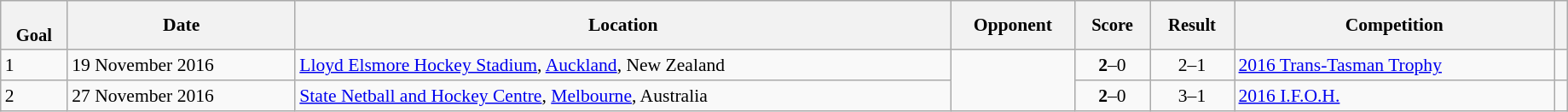<table class="wikitable sortable" style="font-size:90%" width=97%>
<tr>
<th style="font-size:95%;" data-sort-type=number><br>Goal</th>
<th align=center>Date</th>
<th>Location</th>
<th width=90>Opponent</th>
<th data-sort-type="number" style="font-size:95%">Score</th>
<th data-sort-type="number" style="font-size:95%">Result</th>
<th>Competition</th>
<th></th>
</tr>
<tr>
<td>1</td>
<td>19 November 2016</td>
<td><a href='#'>Lloyd Elsmore Hockey Stadium</a>, <a href='#'>Auckland</a>, New Zealand</td>
<td rowspan=2></td>
<td align="center"><strong>2</strong>–0</td>
<td align="center">2–1</td>
<td><a href='#'>2016 Trans-Tasman Trophy</a></td>
<td></td>
</tr>
<tr>
<td>2</td>
<td>27 November 2016</td>
<td><a href='#'>State Netball and Hockey Centre</a>, <a href='#'>Melbourne</a>, Australia</td>
<td align="center"><strong>2</strong>–0</td>
<td align="center">3–1</td>
<td><a href='#'>2016 I.F.O.H.</a></td>
<td></td>
</tr>
</table>
